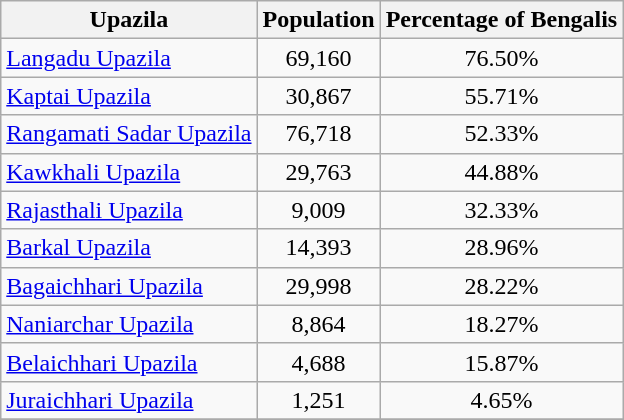<table class="wikitable sortable">
<tr>
<th>Upazila</th>
<th>Population</th>
<th>Percentage of Bengalis</th>
</tr>
<tr>
<td><a href='#'>Langadu Upazila</a></td>
<td align='center'>69,160</td>
<td align='center'>76.50%</td>
</tr>
<tr>
<td><a href='#'>Kaptai Upazila</a></td>
<td align=center>30,867</td>
<td align=center>55.71%</td>
</tr>
<tr>
<td><a href='#'>Rangamati Sadar Upazila</a></td>
<td align=center>76,718</td>
<td align=center>52.33%</td>
</tr>
<tr>
<td><a href='#'>Kawkhali Upazila</a></td>
<td align=center>29,763</td>
<td align=center>44.88%</td>
</tr>
<tr>
<td><a href='#'>Rajasthali Upazila</a></td>
<td align=center>9,009</td>
<td align=center>32.33%</td>
</tr>
<tr>
<td><a href='#'>Barkal Upazila</a></td>
<td align=center>14,393</td>
<td align=center>28.96%</td>
</tr>
<tr>
<td><a href='#'>Bagaichhari Upazila</a></td>
<td align=center>29,998</td>
<td align=center>28.22%</td>
</tr>
<tr>
<td><a href='#'>Naniarchar Upazila</a></td>
<td align=center>8,864</td>
<td align=center>18.27%</td>
</tr>
<tr>
<td><a href='#'>Belaichhari Upazila</a></td>
<td align=center>4,688</td>
<td align=center>15.87%</td>
</tr>
<tr>
<td><a href='#'>Juraichhari Upazila</a></td>
<td align=center>1,251</td>
<td align=center>4.65%</td>
</tr>
<tr>
</tr>
</table>
